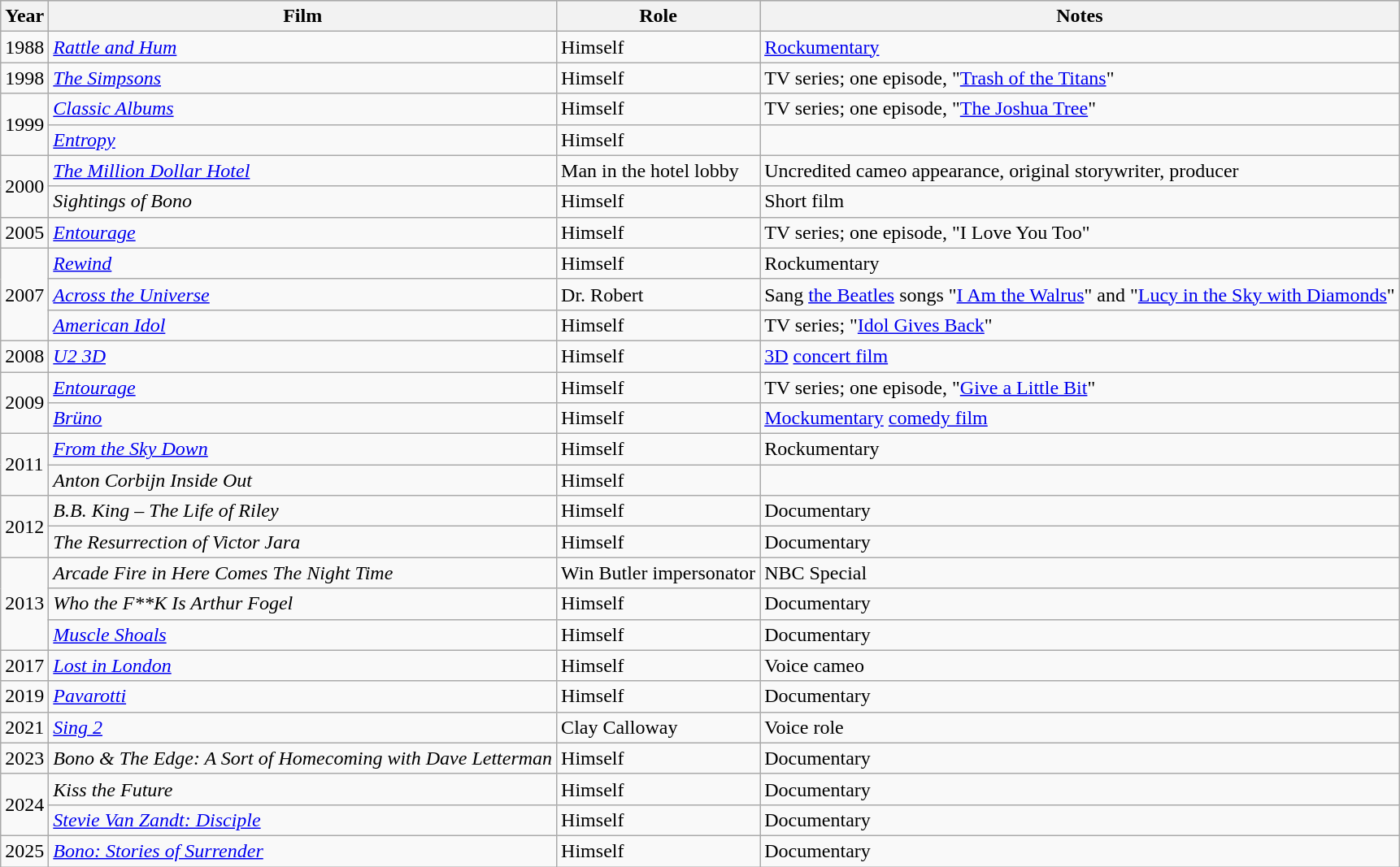<table class="wikitable">
<tr style="background:#CCCCCC;">
<th rowspan="1">Year</th>
<th rowspan="1">Film</th>
<th rowspan="1">Role</th>
<th rowspan="1">Notes</th>
</tr>
<tr>
<td>1988</td>
<td><em><a href='#'>Rattle and Hum</a></em></td>
<td>Himself</td>
<td><a href='#'>Rockumentary</a></td>
</tr>
<tr>
<td>1998</td>
<td><em><a href='#'>The Simpsons</a></em></td>
<td>Himself</td>
<td>TV series; one episode, "<a href='#'>Trash of the Titans</a>"</td>
</tr>
<tr>
<td rowspan="2">1999</td>
<td><em><a href='#'>Classic Albums</a></em></td>
<td>Himself</td>
<td>TV series; one episode, "<a href='#'>The Joshua Tree</a>"</td>
</tr>
<tr>
<td><em><a href='#'>Entropy</a></em></td>
<td>Himself</td>
<td></td>
</tr>
<tr>
<td rowspan="2">2000</td>
<td><em><a href='#'>The Million Dollar Hotel</a></em></td>
<td>Man in the hotel lobby</td>
<td>Uncredited cameo appearance, original storywriter, producer</td>
</tr>
<tr>
<td><em>Sightings of Bono</em></td>
<td>Himself</td>
<td>Short film</td>
</tr>
<tr>
<td>2005</td>
<td><em><a href='#'>Entourage</a></em></td>
<td>Himself</td>
<td>TV series; one episode, "I Love You Too"</td>
</tr>
<tr>
<td rowspan="3">2007</td>
<td><em><a href='#'>Rewind</a></em></td>
<td>Himself</td>
<td>Rockumentary</td>
</tr>
<tr>
<td><em><a href='#'>Across the Universe</a></em></td>
<td>Dr. Robert</td>
<td>Sang <a href='#'>the Beatles</a> songs "<a href='#'>I Am the Walrus</a>" and "<a href='#'>Lucy in the Sky with Diamonds</a>"</td>
</tr>
<tr>
<td><em><a href='#'>American Idol</a></em></td>
<td>Himself</td>
<td>TV series; "<a href='#'>Idol Gives Back</a>"</td>
</tr>
<tr>
<td>2008</td>
<td><em><a href='#'>U2 3D</a></em></td>
<td>Himself</td>
<td><a href='#'>3D</a> <a href='#'>concert film</a></td>
</tr>
<tr>
<td rowspan="2">2009</td>
<td><em><a href='#'>Entourage</a></em></td>
<td>Himself</td>
<td>TV series; one episode, "<a href='#'>Give a Little Bit</a>"</td>
</tr>
<tr>
<td><em><a href='#'>Brüno</a></em></td>
<td>Himself</td>
<td><a href='#'>Mockumentary</a> <a href='#'>comedy film</a></td>
</tr>
<tr>
<td rowspan="2">2011</td>
<td><em><a href='#'>From the Sky Down</a></em></td>
<td>Himself</td>
<td>Rockumentary</td>
</tr>
<tr>
<td><em>Anton Corbijn Inside Out</em></td>
<td>Himself</td>
<td></td>
</tr>
<tr>
<td rowspan="2">2012</td>
<td><em>B.B. King – The Life of Riley</em></td>
<td>Himself</td>
<td>Documentary</td>
</tr>
<tr>
<td><em>The Resurrection of Victor Jara</em></td>
<td>Himself</td>
<td>Documentary</td>
</tr>
<tr>
<td rowspan="3">2013</td>
<td><em>Arcade Fire in Here Comes The Night Time</em></td>
<td>Win Butler impersonator</td>
<td>NBC Special</td>
</tr>
<tr>
<td><em>Who the F**K Is Arthur Fogel</em></td>
<td>Himself</td>
<td>Documentary</td>
</tr>
<tr>
<td><em><a href='#'>Muscle Shoals</a></em></td>
<td>Himself</td>
<td>Documentary</td>
</tr>
<tr>
<td>2017</td>
<td><em><a href='#'>Lost in London</a></em></td>
<td>Himself</td>
<td>Voice cameo</td>
</tr>
<tr>
<td>2019</td>
<td><em><a href='#'>Pavarotti</a></em></td>
<td>Himself</td>
<td>Documentary</td>
</tr>
<tr>
<td>2021</td>
<td><em><a href='#'>Sing 2</a></em></td>
<td>Clay Calloway</td>
<td>Voice role</td>
</tr>
<tr>
<td>2023</td>
<td><em>Bono & The Edge: A Sort of Homecoming with Dave Letterman</em></td>
<td>Himself</td>
<td>Documentary</td>
</tr>
<tr>
<td rowspan="2">2024</td>
<td><em>Kiss the Future</em></td>
<td>Himself</td>
<td>Documentary</td>
</tr>
<tr>
<td><em><a href='#'>Stevie Van Zandt: Disciple</a></em></td>
<td>Himself</td>
<td>Documentary</td>
</tr>
<tr>
<td>2025</td>
<td><em><a href='#'>Bono: Stories of Surrender</a></em></td>
<td>Himself</td>
<td>Documentary</td>
</tr>
</table>
